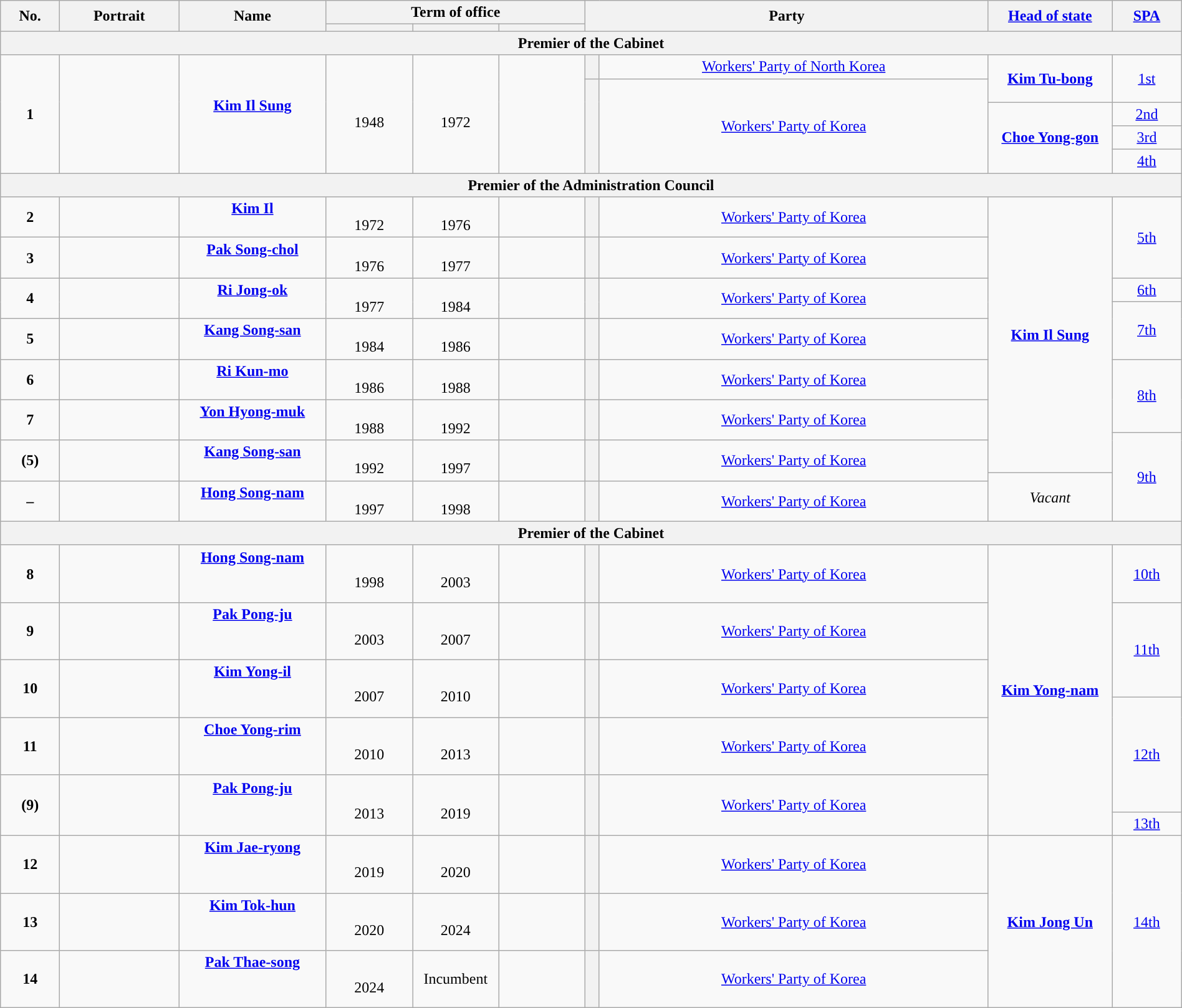<table class="wikitable" style="text-align:center; width:100%;">
<tr>
<th rowspan="2">No.</th>
<th rowspan="2">Portrait</th>
<th rowspan="2" width="150">Name<br></th>
<th colspan="3">Term of office</th>
<th colspan="2" rowspan="2">Party</th>
<th rowspan="2" width="125"><a href='#'>Head of state</a></th>
<th rowspan="2"><a href='#'>SPA</a></th>
</tr>
<tr>
<th width="85"></th>
<th width="85"></th>
<th width="85"></th>
</tr>
<tr>
<th colspan="10">Premier of the Cabinet<br></th>
</tr>
<tr>
<td rowspan="5"><strong>1</strong></td>
<td rowspan="5"></td>
<td rowspan="5"><strong><a href='#'>Kim Il Sung</a></strong><br><br></td>
<td rowspan="5"><br>1948</td>
<td rowspan="5"><br>1972</td>
<td rowspan="5"></td>
<th style="background:"></th>
<td><a href='#'>Workers' Party of North Korea</a><br></td>
<td rowspan="2"><strong><a href='#'>Kim Tu-bong</a></strong><br></td>
<td rowspan="2"><a href='#'>1st</a></td>
</tr>
<tr style="height:25px;">
<th rowspan="4" style="background:"></th>
<td rowspan="4"><a href='#'>Workers' Party of Korea</a><br></td>
</tr>
<tr>
<td rowspan="3"><strong><a href='#'>Choe Yong-gon</a></strong><br></td>
<td><a href='#'>2nd</a></td>
</tr>
<tr>
<td><a href='#'>3rd</a></td>
</tr>
<tr>
<td><a href='#'>4th</a></td>
</tr>
<tr>
<th colspan="10">Premier of the Administration Council<br></th>
</tr>
<tr>
<td><strong>2</strong></td>
<td></td>
<td><strong><a href='#'>Kim Il</a></strong><br><br></td>
<td><br>1972</td>
<td><br>1976</td>
<td></td>
<th style="background:"></th>
<td><a href='#'>Workers' Party of Korea</a></td>
<td rowspan="9"><strong><a href='#'>Kim Il Sung</a></strong><br></td>
<td rowspan="2"><a href='#'>5th</a></td>
</tr>
<tr>
<td><strong>3</strong></td>
<td></td>
<td><strong><a href='#'>Pak Song-chol</a></strong><br><br></td>
<td><br>1976</td>
<td><br>1977</td>
<td></td>
<th style="background:"></th>
<td><a href='#'>Workers' Party of Korea</a></td>
</tr>
<tr>
<td rowspan="2"><strong>4</strong></td>
<td rowspan="2"></td>
<td rowspan="2"><strong><a href='#'>Ri Jong-ok</a></strong><br><br></td>
<td rowspan="2"><br>1977</td>
<td rowspan="2"><br>1984</td>
<td rowspan="2"></td>
<th rowspan="2" style="background:"></th>
<td rowspan="2"><a href='#'>Workers' Party of Korea</a></td>
<td><a href='#'>6th</a></td>
</tr>
<tr>
<td rowspan="2"><a href='#'>7th</a></td>
</tr>
<tr>
<td><strong>5</strong></td>
<td></td>
<td><strong><a href='#'>Kang Song-san</a></strong><br><br></td>
<td><br>1984</td>
<td><br>1986</td>
<td></td>
<th style="background:"></th>
<td><a href='#'>Workers' Party of Korea</a></td>
</tr>
<tr>
<td><strong>6</strong></td>
<td></td>
<td><strong><a href='#'>Ri Kun-mo</a></strong><br><br></td>
<td><br>1986</td>
<td><br>1988</td>
<td></td>
<th style="background:"></th>
<td><a href='#'>Workers' Party of Korea</a></td>
<td rowspan="2"><a href='#'>8th</a></td>
</tr>
<tr style="height:35px;">
<td rowspan="2"><strong>7</strong></td>
<td rowspan="2"></td>
<td rowspan="2"><strong><a href='#'>Yon Hyong-muk</a></strong><br><br></td>
<td rowspan="2"><br>1988</td>
<td rowspan="2"><br>1992</td>
<td rowspan="2"></td>
<th rowspan="2" style="background:"></th>
<td rowspan="2"><a href='#'>Workers' Party of Korea</a></td>
</tr>
<tr>
<td rowspan="4"><a href='#'>9th</a></td>
</tr>
<tr style="height:35px;">
<td rowspan="2"><strong>(5)</strong></td>
<td rowspan="2"></td>
<td rowspan="2"><strong><a href='#'>Kang Song-san</a></strong><br><br></td>
<td rowspan="2"><br>1992</td>
<td rowspan="2"><br>1997</td>
<td rowspan="2"></td>
<th rowspan="2" style="background:"></th>
<td rowspan="2"><a href='#'>Workers' Party of Korea</a></td>
</tr>
<tr>
<td rowspan="2"><em>Vacant</em><br></td>
</tr>
<tr>
<td><strong>–</strong></td>
<td></td>
<td><strong><a href='#'>Hong Song-nam</a></strong><br><br></td>
<td><br>1997</td>
<td><br>1998</td>
<td></td>
<th style="background:"></th>
<td><a href='#'>Workers' Party of Korea</a></td>
</tr>
<tr>
<th colspan="10">Premier of the Cabinet<br></th>
</tr>
<tr>
<td><strong>8</strong></td>
<td></td>
<td><strong><a href='#'>Hong Song-nam</a></strong><br><br><br></td>
<td><br>1998</td>
<td><br>2003</td>
<td></td>
<th style="background:"></th>
<td><a href='#'>Workers' Party of Korea</a></td>
<td rowspan="7"><strong><a href='#'>Kim Yong-nam</a></strong><br></td>
<td><a href='#'>10th</a></td>
</tr>
<tr>
<td><strong>9</strong></td>
<td></td>
<td><strong><a href='#'>Pak Pong-ju</a></strong><br><br><br></td>
<td><br>2003</td>
<td><br>2007</td>
<td></td>
<th style="background:"></th>
<td><a href='#'>Workers' Party of Korea</a></td>
<td rowspan="2"><a href='#'>11th</a></td>
</tr>
<tr style="height:40px;">
<td rowspan="2"><strong>10</strong></td>
<td rowspan="2"></td>
<td rowspan="2"><strong><a href='#'>Kim Yong-il</a></strong><br><br><br></td>
<td rowspan="2"><br>2007</td>
<td rowspan="2"><br>2010</td>
<td rowspan="2"></td>
<th rowspan="2" style="background:"></th>
<td rowspan="2"><a href='#'>Workers' Party of Korea</a></td>
</tr>
<tr>
<td rowspan="3"><a href='#'>12th</a></td>
</tr>
<tr>
<td><strong>11</strong></td>
<td></td>
<td><strong><a href='#'>Choe Yong-rim</a></strong><br><br><br></td>
<td><br>2010</td>
<td><br>2013</td>
<td></td>
<th style="background:"></th>
<td><a href='#'>Workers' Party of Korea</a></td>
</tr>
<tr style="height:40px;">
<td rowspan="2"><strong>(9)</strong></td>
<td rowspan="2"></td>
<td rowspan="2"><strong><a href='#'>Pak Pong-ju</a></strong><br><br><br></td>
<td rowspan="2"><br>2013</td>
<td rowspan="2"><br>2019</td>
<td rowspan="2"></td>
<th rowspan="2" style="background:"></th>
<td rowspan="2"><a href='#'>Workers' Party of Korea</a></td>
</tr>
<tr>
<td><a href='#'>13th</a></td>
</tr>
<tr>
<td><strong>12</strong></td>
<td></td>
<td><strong><a href='#'>Kim Jae-ryong</a></strong><br><br><br></td>
<td><br>2019</td>
<td><br>2020</td>
<td></td>
<th style="background:"></th>
<td><a href='#'>Workers' Party of Korea</a></td>
<td rowspan="3"><strong><a href='#'>Kim Jong Un</a></strong><br></td>
<td rowspan="3"><a href='#'>14th</a></td>
</tr>
<tr>
<td><strong>13</strong></td>
<td></td>
<td><strong><a href='#'>Kim Tok-hun</a></strong><br><br><br></td>
<td><br>2020</td>
<td><br>2024</td>
<td></td>
<th style="background:"></th>
<td><a href='#'>Workers' Party of Korea</a></td>
</tr>
<tr>
<td><strong>14</strong></td>
<td></td>
<td><strong><a href='#'>Pak Thae-song</a></strong><br><br><br></td>
<td><br>2024</td>
<td>Incumbent</td>
<td></td>
<th style="background:"></th>
<td><a href='#'>Workers' Party of Korea</a></td>
</tr>
</table>
